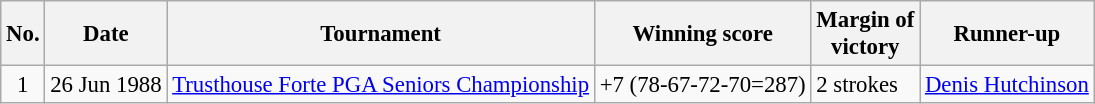<table class="wikitable" style="font-size:95%;">
<tr>
<th>No.</th>
<th>Date</th>
<th>Tournament</th>
<th>Winning score</th>
<th>Margin of<br>victory</th>
<th>Runner-up</th>
</tr>
<tr>
<td align=center>1</td>
<td>26 Jun 1988</td>
<td><a href='#'>Trusthouse Forte PGA Seniors Championship</a></td>
<td>+7 (78-67-72-70=287)</td>
<td>2 strokes</td>
<td> <a href='#'>Denis Hutchinson</a></td>
</tr>
</table>
